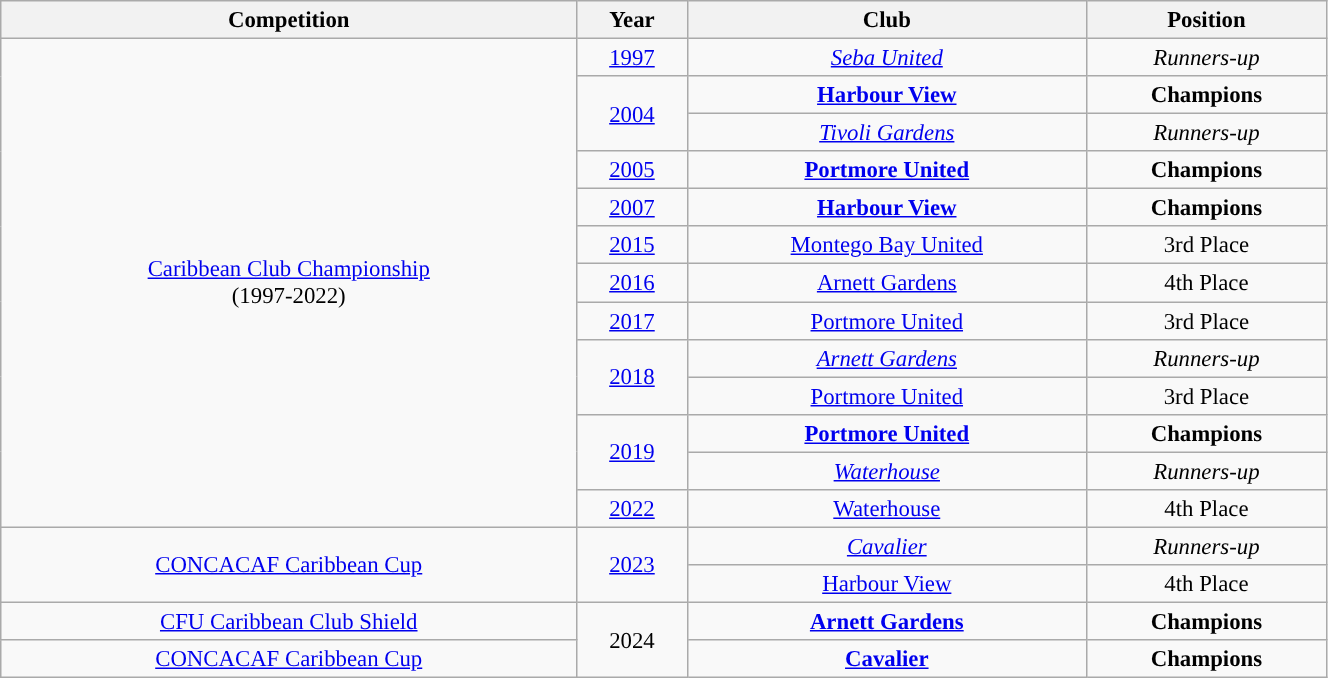<table class="wikitable sortable mw-collapsible" style="font-size:95%; text-align: center; width:70%;">
<tr>
<th>Competition</th>
<th>Year</th>
<th>Club</th>
<th>Position</th>
</tr>
<tr>
<td rowspan="13" style="text-align:center"><a href='#'>Caribbean Club Championship</a><br>(1997-2022)</td>
<td><a href='#'>1997</a></td>
<td><em><a href='#'>Seba United</a></em></td>
<td><em>Runners-up</em></td>
</tr>
<tr>
<td rowspan="2"><a href='#'>2004</a></td>
<td><strong><a href='#'>Harbour View</a></strong></td>
<td><strong>Champions</strong></td>
</tr>
<tr>
<td><em><a href='#'>Tivoli Gardens</a></em></td>
<td><em>Runners-up</em></td>
</tr>
<tr>
<td><a href='#'>2005</a></td>
<td><strong><a href='#'>Portmore United</a></strong></td>
<td><strong>Champions</strong></td>
</tr>
<tr>
<td><a href='#'>2007</a></td>
<td><strong><a href='#'>Harbour View</a></strong></td>
<td><strong>Champions</strong></td>
</tr>
<tr>
<td><a href='#'>2015</a></td>
<td><a href='#'>Montego Bay United</a></td>
<td>3rd Place</td>
</tr>
<tr>
<td><a href='#'>2016</a></td>
<td><a href='#'>Arnett Gardens</a></td>
<td>4th Place</td>
</tr>
<tr>
<td><a href='#'>2017</a></td>
<td><a href='#'>Portmore United</a></td>
<td>3rd Place</td>
</tr>
<tr>
<td rowspan="2"><a href='#'>2018</a></td>
<td><em><a href='#'>Arnett Gardens</a></em></td>
<td><em>Runners-up</em></td>
</tr>
<tr>
<td><a href='#'>Portmore United</a></td>
<td>3rd Place</td>
</tr>
<tr>
<td rowspan="2"><a href='#'>2019</a></td>
<td><strong><a href='#'>Portmore United</a></strong></td>
<td><strong>Champions</strong></td>
</tr>
<tr>
<td><em><a href='#'>Waterhouse</a></em></td>
<td><em>Runners-up</em></td>
</tr>
<tr>
<td><a href='#'>2022</a></td>
<td><a href='#'>Waterhouse</a></td>
<td>4th Place</td>
</tr>
<tr>
<td rowspan="2"><a href='#'>CONCACAF Caribbean Cup</a></td>
<td rowspan="2"><a href='#'>2023</a></td>
<td><a href='#'><em>Cavalier</em></a></td>
<td><em>Runners-up</em></td>
</tr>
<tr>
<td><a href='#'>Harbour View</a></td>
<td>4th Place</td>
</tr>
<tr>
<td><a href='#'>CFU Caribbean Club Shield</a></td>
<td rowspan="2">2024</td>
<td><a href='#'><strong>Arnett Gardens</strong></a></td>
<td><strong>Champions</strong></td>
</tr>
<tr>
<td><a href='#'>CONCACAF Caribbean Cup</a></td>
<td><a href='#'><strong>Cavalier</strong></a></td>
<td><strong>Champions</strong></td>
</tr>
</table>
